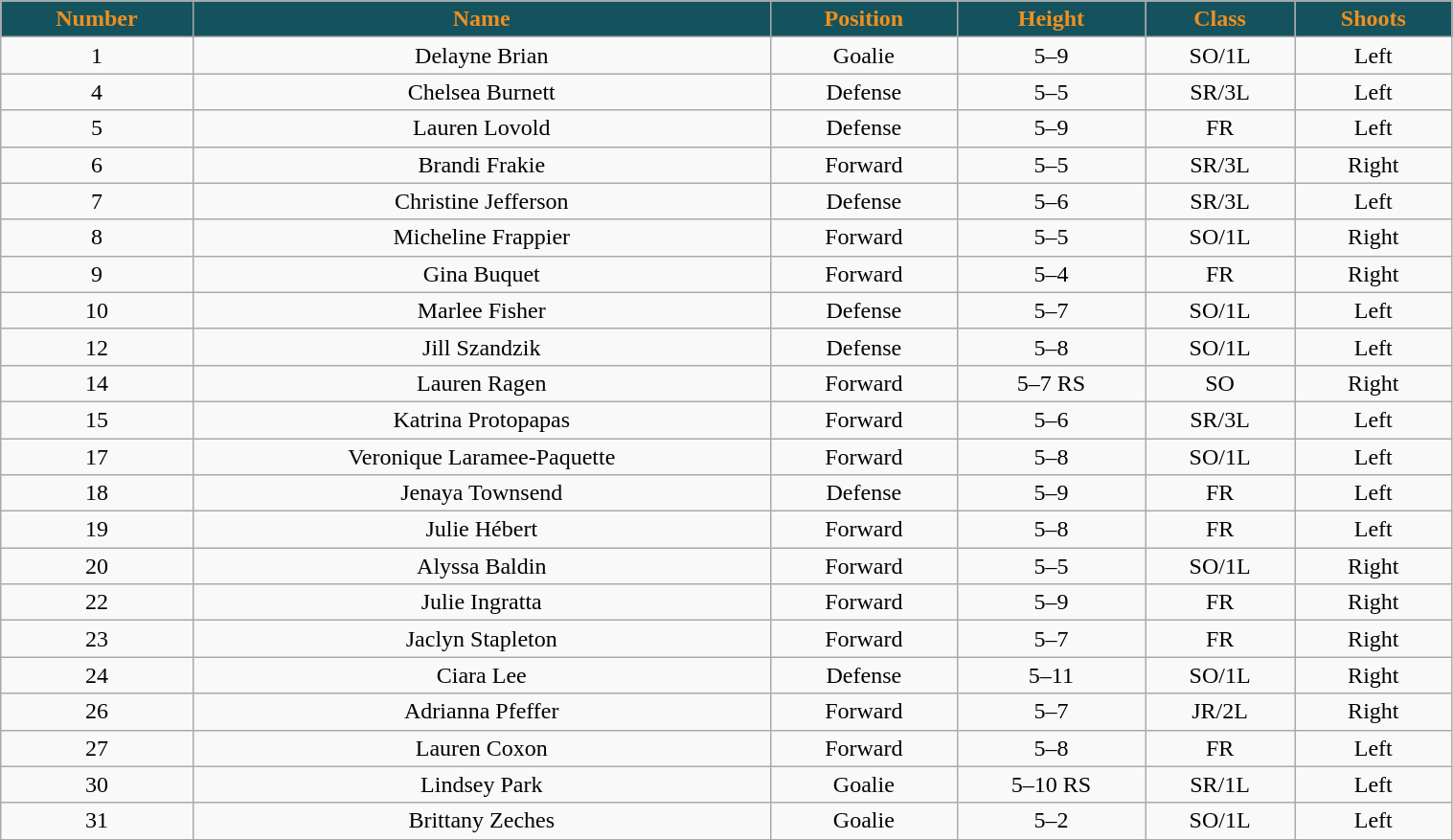<table class="wikitable" width="80%">
<tr align="center"  style=" background:#14535D; color:#EF8F1F;">
<td><strong>Number</strong></td>
<td><strong>Name</strong></td>
<td><strong>Position</strong></td>
<td><strong>Height</strong></td>
<td><strong>Class</strong></td>
<td><strong>Shoots</strong></td>
</tr>
<tr align="center" bgcolor="">
<td>1</td>
<td>Delayne Brian</td>
<td>Goalie</td>
<td>5–9</td>
<td>SO/1L</td>
<td>Left</td>
</tr>
<tr align="center" bgcolor="">
<td>4</td>
<td>Chelsea Burnett</td>
<td>Defense</td>
<td>5–5</td>
<td>SR/3L</td>
<td>Left</td>
</tr>
<tr align="center" bgcolor="">
<td>5</td>
<td>Lauren Lovold</td>
<td>Defense</td>
<td>5–9</td>
<td>FR</td>
<td>Left</td>
</tr>
<tr align="center" bgcolor="">
<td>6</td>
<td>Brandi Frakie</td>
<td>Forward</td>
<td>5–5</td>
<td>SR/3L</td>
<td>Right</td>
</tr>
<tr align="center" bgcolor="">
<td>7</td>
<td>Christine Jefferson</td>
<td>Defense</td>
<td>5–6</td>
<td>SR/3L</td>
<td>Left</td>
</tr>
<tr align="center" bgcolor="">
<td>8</td>
<td>Micheline Frappier</td>
<td>Forward</td>
<td>5–5</td>
<td>SO/1L</td>
<td>Right</td>
</tr>
<tr align="center" bgcolor="">
<td>9</td>
<td>Gina Buquet</td>
<td>Forward</td>
<td>5–4</td>
<td>FR</td>
<td>Right</td>
</tr>
<tr align="center" bgcolor="">
<td>10</td>
<td>Marlee Fisher</td>
<td>Defense</td>
<td>5–7</td>
<td>SO/1L</td>
<td>Left</td>
</tr>
<tr align="center" bgcolor="">
<td>12</td>
<td>Jill Szandzik</td>
<td>Defense</td>
<td>5–8</td>
<td>SO/1L</td>
<td>Left</td>
</tr>
<tr align="center" bgcolor="">
<td>14</td>
<td>Lauren Ragen</td>
<td>Forward</td>
<td>5–7	RS</td>
<td>SO</td>
<td>Right</td>
</tr>
<tr align="center" bgcolor="">
<td>15</td>
<td>Katrina Protopapas</td>
<td>Forward</td>
<td>5–6</td>
<td>SR/3L</td>
<td>Left</td>
</tr>
<tr align="center" bgcolor="">
<td>17</td>
<td>Veronique Laramee-Paquette</td>
<td>Forward</td>
<td>5–8</td>
<td>SO/1L</td>
<td>Left</td>
</tr>
<tr align="center" bgcolor="">
<td>18</td>
<td>Jenaya Townsend</td>
<td>Defense</td>
<td>5–9</td>
<td>FR</td>
<td>Left</td>
</tr>
<tr align="center" bgcolor="">
<td>19</td>
<td>Julie Hébert</td>
<td>Forward</td>
<td>5–8</td>
<td>FR</td>
<td>Left</td>
</tr>
<tr align="center" bgcolor="">
<td>20</td>
<td>Alyssa Baldin</td>
<td>Forward</td>
<td>5–5</td>
<td>SO/1L</td>
<td>Right</td>
</tr>
<tr align="center" bgcolor="">
<td>22</td>
<td>Julie Ingratta</td>
<td>Forward</td>
<td>5–9</td>
<td>FR</td>
<td>Right</td>
</tr>
<tr align="center" bgcolor="">
<td>23</td>
<td>Jaclyn Stapleton</td>
<td>Forward</td>
<td>5–7</td>
<td>FR</td>
<td>Right</td>
</tr>
<tr align="center" bgcolor="">
<td>24</td>
<td>Ciara Lee</td>
<td>Defense</td>
<td>5–11</td>
<td>SO/1L</td>
<td>Right</td>
</tr>
<tr align="center" bgcolor="">
<td>26</td>
<td>Adrianna Pfeffer</td>
<td>Forward</td>
<td>5–7</td>
<td>JR/2L</td>
<td>Right</td>
</tr>
<tr align="center" bgcolor="">
<td>27</td>
<td>Lauren Coxon</td>
<td>Forward</td>
<td>5–8</td>
<td>FR</td>
<td>Left</td>
</tr>
<tr align="center" bgcolor="">
<td>30</td>
<td>Lindsey Park</td>
<td>Goalie</td>
<td>5–10	RS</td>
<td>SR/1L</td>
<td>Left</td>
</tr>
<tr align="center" bgcolor="">
<td>31</td>
<td>Brittany Zeches</td>
<td>Goalie</td>
<td>5–2</td>
<td>SO/1L</td>
<td>Left</td>
</tr>
<tr align="center" bgcolor="">
</tr>
</table>
